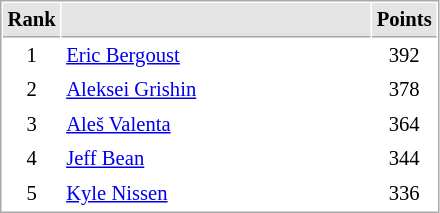<table cellspacing="1" cellpadding="3" style="border:1px solid #AAAAAA;font-size:86%">
<tr bgcolor="#E4E4E4">
<th style="border-bottom:1px solid #AAAAAA" width=10>Rank</th>
<th style="border-bottom:1px solid #AAAAAA" width=200></th>
<th style="border-bottom:1px solid #AAAAAA" width=20>Points</th>
</tr>
<tr>
<td align="center">1</td>
<td> <a href='#'>Eric Bergoust</a></td>
<td align=center>392</td>
</tr>
<tr>
<td align="center">2</td>
<td> <a href='#'>Aleksei Grishin</a></td>
<td align=center>378</td>
</tr>
<tr>
<td align="center">3</td>
<td> <a href='#'>Aleš Valenta</a></td>
<td align=center>364</td>
</tr>
<tr>
<td align="center">4</td>
<td> <a href='#'>Jeff Bean</a></td>
<td align=center>344</td>
</tr>
<tr>
<td align="center">5</td>
<td> <a href='#'>Kyle Nissen</a></td>
<td align=center>336</td>
</tr>
</table>
